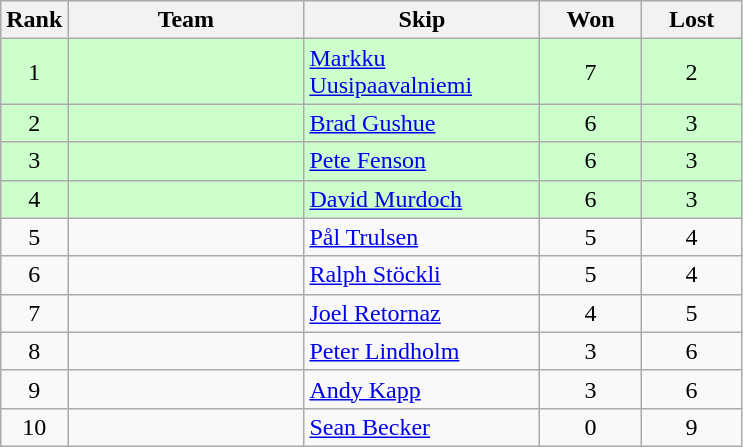<table class=wikitable style=text-align:center>
<tr>
<th width=25>Rank</th>
<th width=150>Team</th>
<th width=150>Skip</th>
<th width=60>Won</th>
<th width=60>Lost</th>
</tr>
<tr bgcolor=#ccffcc>
<td>1</td>
<td align=left></td>
<td align=left><a href='#'>Markku Uusipaavalniemi</a></td>
<td>7</td>
<td>2</td>
</tr>
<tr bgcolor="#ccffcc">
<td>2</td>
<td align=left></td>
<td align=left><a href='#'>Brad Gushue</a></td>
<td>6</td>
<td>3</td>
</tr>
<tr bgcolor="#ccffcc">
<td>3</td>
<td align=left></td>
<td align=left><a href='#'>Pete Fenson</a></td>
<td>6</td>
<td>3</td>
</tr>
<tr bgcolor="#ccffcc">
<td>4</td>
<td align=left></td>
<td align=left><a href='#'>David Murdoch</a></td>
<td>6</td>
<td>3</td>
</tr>
<tr>
<td>5</td>
<td align=left></td>
<td align=left><a href='#'>Pål Trulsen</a></td>
<td>5</td>
<td>4</td>
</tr>
<tr>
<td>6</td>
<td align=left></td>
<td align=left><a href='#'>Ralph Stöckli</a></td>
<td>5</td>
<td>4</td>
</tr>
<tr>
<td>7</td>
<td align=left></td>
<td align=left><a href='#'>Joel Retornaz</a></td>
<td>4</td>
<td>5</td>
</tr>
<tr>
<td>8</td>
<td align=left></td>
<td align=left><a href='#'>Peter Lindholm</a></td>
<td>3</td>
<td>6</td>
</tr>
<tr>
<td>9</td>
<td align=left></td>
<td align=left><a href='#'>Andy Kapp</a></td>
<td>3</td>
<td>6</td>
</tr>
<tr>
<td>10</td>
<td align=left></td>
<td align=left><a href='#'>Sean Becker</a></td>
<td>0</td>
<td>9</td>
</tr>
</table>
